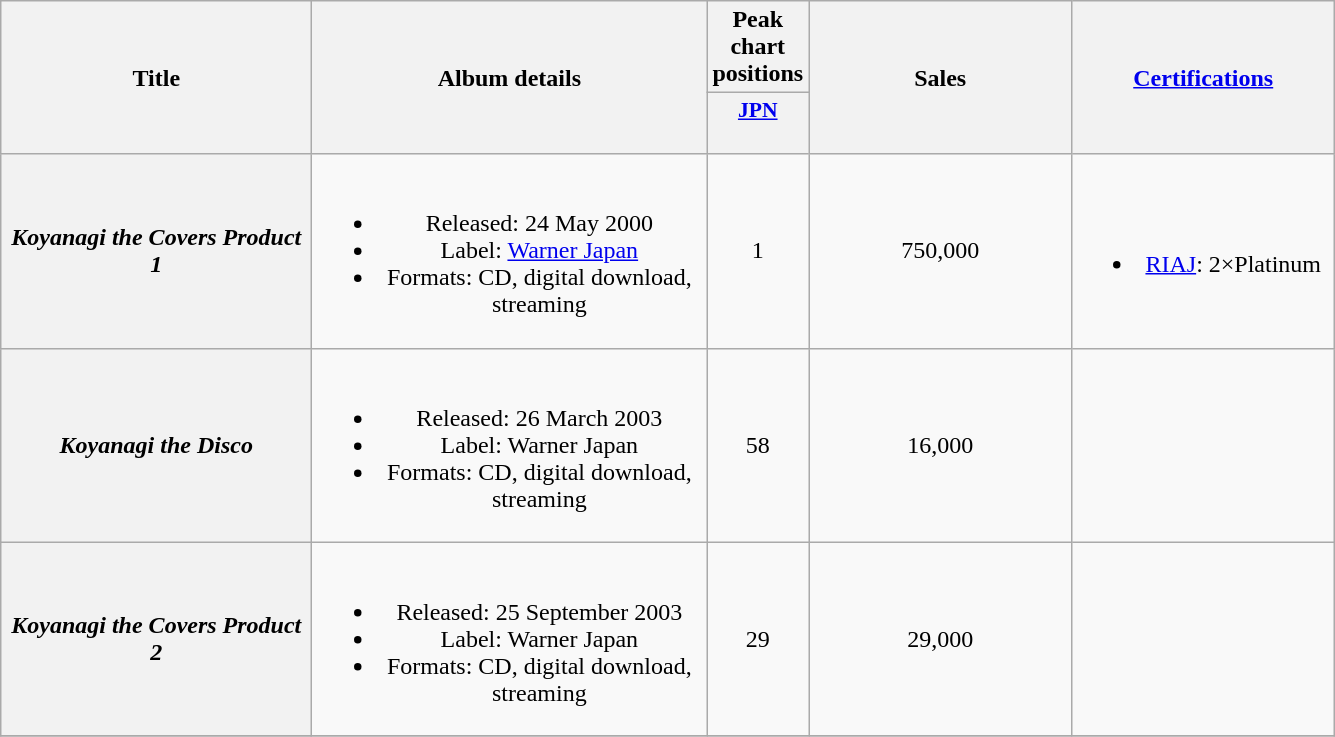<table class="wikitable plainrowheaders" style="text-align:center;" border="1"|>
<tr>
<th scope="col" rowspan="2" style="width:12.5em;">Title</th>
<th scope="col" rowspan="2" style="width:16em;">Album details</th>
<th colspan="1">Peak chart positions</th>
<th scope="col" rowspan="2" style="width:10.5em;">Sales </th>
<th scope="col" rowspan="2" style="width:10.5em;"><a href='#'>Certifications</a></th>
</tr>
<tr>
<th scope="col" style="width:3em;font-size:90%;"><a href='#'>JPN<br></a><br></th>
</tr>
<tr>
<th scope="row"><em>Koyanagi the Covers Product 1</em></th>
<td><br><ul><li>Released: 24 May 2000</li><li>Label: <a href='#'>Warner Japan</a></li><li>Formats: CD, digital download, streaming</li></ul></td>
<td>1</td>
<td>750,000</td>
<td><br><ul><li><a href='#'>RIAJ</a>: 2×Platinum</li></ul></td>
</tr>
<tr>
<th scope="row"><em>Koyanagi the Disco</em></th>
<td><br><ul><li>Released: 26 March 2003</li><li>Label: Warner Japan</li><li>Formats: CD, digital download, streaming</li></ul></td>
<td>58</td>
<td>16,000</td>
<td></td>
</tr>
<tr>
<th scope="row"><em>Koyanagi the Covers Product 2</em></th>
<td><br><ul><li>Released: 25 September 2003</li><li>Label: Warner Japan</li><li>Formats: CD, digital download, streaming</li></ul></td>
<td>29</td>
<td>29,000</td>
<td></td>
</tr>
<tr>
</tr>
</table>
